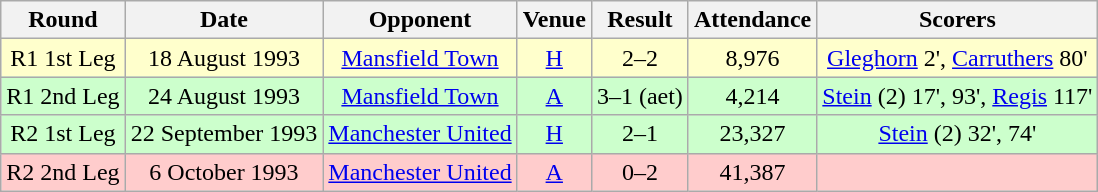<table class="wikitable" style="font-size:100%; text-align:center">
<tr>
<th>Round</th>
<th>Date</th>
<th>Opponent</th>
<th>Venue</th>
<th>Result</th>
<th>Attendance</th>
<th>Scorers</th>
</tr>
<tr style="background-color: #FFFFCC;">
<td>R1 1st Leg</td>
<td>18 August 1993</td>
<td><a href='#'>Mansfield Town</a></td>
<td><a href='#'>H</a></td>
<td>2–2</td>
<td>8,976</td>
<td><a href='#'>Gleghorn</a> 2', <a href='#'>Carruthers</a> 80'</td>
</tr>
<tr style="background-color: #CCFFCC;">
<td>R1 2nd Leg</td>
<td>24 August 1993</td>
<td><a href='#'>Mansfield Town</a></td>
<td><a href='#'>A</a></td>
<td>3–1 (aet)</td>
<td>4,214</td>
<td><a href='#'>Stein</a> (2) 17', 93', <a href='#'>Regis</a> 117'</td>
</tr>
<tr style="background-color: #CCFFCC;">
<td>R2 1st Leg</td>
<td>22 September 1993</td>
<td><a href='#'>Manchester United</a></td>
<td><a href='#'>H</a></td>
<td>2–1</td>
<td>23,327</td>
<td><a href='#'>Stein</a> (2) 32', 74'</td>
</tr>
<tr style="background-color: #FFCCCC;">
<td>R2 2nd Leg</td>
<td>6 October 1993</td>
<td><a href='#'>Manchester United</a></td>
<td><a href='#'>A</a></td>
<td>0–2</td>
<td>41,387</td>
<td></td>
</tr>
</table>
